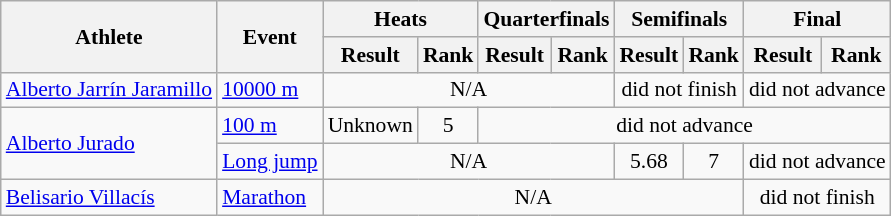<table class=wikitable style="font-size:90%">
<tr>
<th rowspan=2>Athlete</th>
<th rowspan=2>Event</th>
<th colspan=2>Heats</th>
<th colspan=2>Quarterfinals</th>
<th colspan=2>Semifinals</th>
<th colspan=2>Final</th>
</tr>
<tr>
<th>Result</th>
<th>Rank</th>
<th>Result</th>
<th>Rank</th>
<th>Result</th>
<th>Rank</th>
<th>Result</th>
<th>Rank</th>
</tr>
<tr>
<td><a href='#'>Alberto Jarrín Jaramillo</a></td>
<td><a href='#'>10000 m</a></td>
<td align=center colspan=4>N/A</td>
<td align=center colspan=2>did not finish</td>
<td align=center colspan=2>did not advance</td>
</tr>
<tr>
<td rowspan=2><a href='#'>Alberto Jurado</a></td>
<td><a href='#'>100 m</a></td>
<td align=center>Unknown</td>
<td align=center>5</td>
<td align=center colspan=6>did not advance</td>
</tr>
<tr>
<td><a href='#'>Long jump</a></td>
<td align=center colspan=4>N/A</td>
<td align=center>5.68</td>
<td align=center>7</td>
<td align=center colspan=2>did not advance</td>
</tr>
<tr>
<td><a href='#'>Belisario Villacís</a></td>
<td><a href='#'>Marathon</a></td>
<td align=center colspan=6>N/A</td>
<td align=center colspan=2>did not finish</td>
</tr>
</table>
